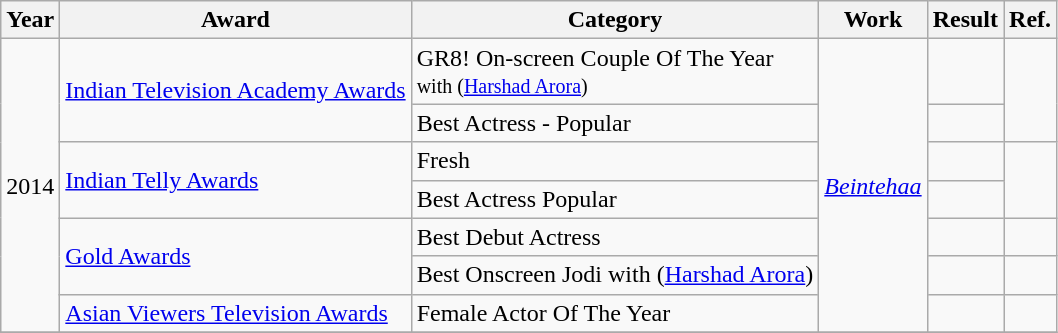<table class="wikitable">
<tr>
<th>Year</th>
<th>Award</th>
<th>Category</th>
<th>Work</th>
<th>Result</th>
<th>Ref.</th>
</tr>
<tr>
<td rowspan="7">2014</td>
<td rowspan="2"><a href='#'>Indian Television Academy Awards</a></td>
<td>GR8! On-screen Couple Of The Year<br><small>with (<a href='#'>Harshad Arora</a>)</small></td>
<td rowspan="7"><em><a href='#'>Beintehaa</a></em></td>
<td></td>
<td rowspan="2"></td>
</tr>
<tr>
<td>Best Actress - Popular</td>
<td></td>
</tr>
<tr>
<td rowspan=2><a href='#'>Indian Telly Awards</a></td>
<td>Fresh </td>
<td></td>
<td rowspan="2"></td>
</tr>
<tr>
<td>Best Actress Popular</td>
<td></td>
</tr>
<tr>
<td rowspan=2><a href='#'>Gold Awards</a></td>
<td>Best Debut Actress</td>
<td></td>
<td></td>
</tr>
<tr>
<td>Best Onscreen Jodi with (<a href='#'>Harshad Arora</a>)</td>
<td></td>
<td></td>
</tr>
<tr>
<td><a href='#'>Asian Viewers Television Awards</a></td>
<td>Female Actor Of The Year</td>
<td></td>
<td></td>
</tr>
<tr>
</tr>
</table>
